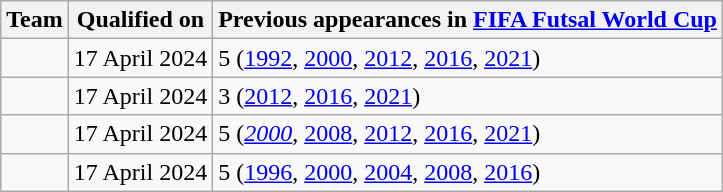<table class="wikitable sortable">
<tr>
<th>Team</th>
<th>Qualified on</th>
<th data-sort-type="number">Previous appearances in <a href='#'>FIFA Futsal World Cup</a></th>
</tr>
<tr>
<td></td>
<td>17 April 2024</td>
<td>5 (<a href='#'>1992</a>, <a href='#'>2000</a>, <a href='#'>2012</a>, <a href='#'>2016</a>, <a href='#'>2021</a>)</td>
</tr>
<tr>
<td></td>
<td>17 April 2024</td>
<td>3 (<a href='#'>2012</a>, <a href='#'>2016</a>, <a href='#'>2021</a>)</td>
</tr>
<tr>
<td></td>
<td>17 April 2024</td>
<td>5 (<em><a href='#'>2000</a></em>, <a href='#'>2008</a>, <a href='#'>2012</a>, <a href='#'>2016</a>, <a href='#'>2021</a>)</td>
</tr>
<tr>
<td></td>
<td>17 April 2024</td>
<td>5 (<a href='#'>1996</a>, <a href='#'>2000</a>, <a href='#'>2004</a>, <a href='#'>2008</a>, <a href='#'>2016</a>)</td>
</tr>
</table>
